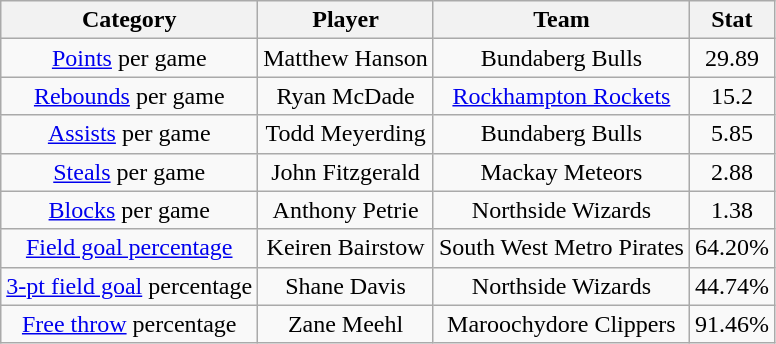<table class="wikitable" style="text-align:center">
<tr>
<th>Category</th>
<th>Player</th>
<th>Team</th>
<th>Stat</th>
</tr>
<tr>
<td><a href='#'>Points</a> per game</td>
<td>Matthew Hanson</td>
<td>Bundaberg Bulls</td>
<td>29.89</td>
</tr>
<tr>
<td><a href='#'>Rebounds</a> per game</td>
<td>Ryan McDade</td>
<td><a href='#'>Rockhampton Rockets</a></td>
<td>15.2</td>
</tr>
<tr>
<td><a href='#'>Assists</a> per game</td>
<td>Todd Meyerding</td>
<td>Bundaberg Bulls</td>
<td>5.85</td>
</tr>
<tr>
<td><a href='#'>Steals</a> per game</td>
<td>John Fitzgerald</td>
<td>Mackay Meteors</td>
<td>2.88</td>
</tr>
<tr>
<td><a href='#'>Blocks</a> per game</td>
<td>Anthony Petrie</td>
<td>Northside Wizards</td>
<td>1.38</td>
</tr>
<tr>
<td><a href='#'>Field goal percentage</a></td>
<td>Keiren Bairstow</td>
<td>South West Metro Pirates</td>
<td>64.20%</td>
</tr>
<tr>
<td><a href='#'>3-pt field goal</a> percentage</td>
<td>Shane Davis</td>
<td>Northside Wizards</td>
<td>44.74%</td>
</tr>
<tr>
<td><a href='#'>Free throw</a> percentage</td>
<td>Zane Meehl</td>
<td>Maroochydore Clippers</td>
<td>91.46%</td>
</tr>
</table>
